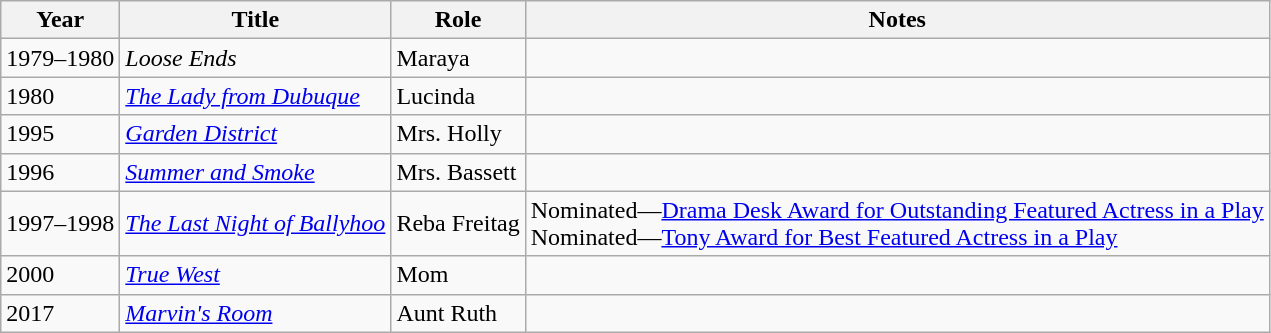<table class="wikitable sortable">
<tr>
<th>Year</th>
<th>Title</th>
<th>Role</th>
<th class="unsortable">Notes</th>
</tr>
<tr>
<td>1979–1980</td>
<td><em>Loose Ends</em></td>
<td>Maraya</td>
<td></td>
</tr>
<tr>
<td>1980</td>
<td><em><a href='#'>The Lady from Dubuque</a></em></td>
<td>Lucinda</td>
<td></td>
</tr>
<tr>
<td>1995</td>
<td><em><a href='#'>Garden District</a></em></td>
<td>Mrs. Holly</td>
<td></td>
</tr>
<tr>
<td>1996</td>
<td><em><a href='#'>Summer and Smoke</a></em></td>
<td>Mrs. Bassett</td>
<td></td>
</tr>
<tr>
<td>1997–1998</td>
<td><em><a href='#'>The Last Night of Ballyhoo</a></em></td>
<td>Reba Freitag</td>
<td>Nominated—<a href='#'>Drama Desk Award for Outstanding Featured Actress in a Play</a><br>Nominated—<a href='#'>Tony Award for Best Featured Actress in a Play</a></td>
</tr>
<tr>
<td>2000</td>
<td><em><a href='#'>True West</a></em></td>
<td>Mom</td>
<td></td>
</tr>
<tr>
<td>2017</td>
<td><em><a href='#'>Marvin's Room</a></em></td>
<td>Aunt Ruth</td>
<td></td>
</tr>
</table>
